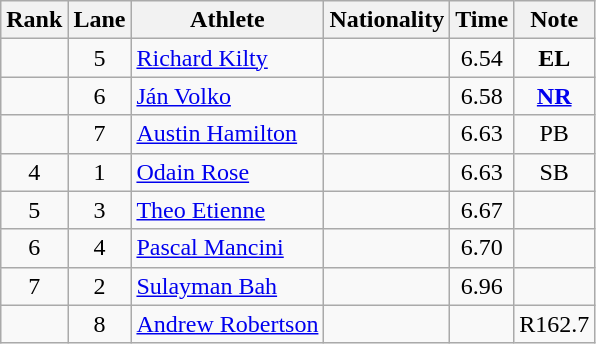<table class="wikitable sortable" style="text-align:center">
<tr>
<th>Rank</th>
<th>Lane</th>
<th>Athlete</th>
<th>Nationality</th>
<th>Time</th>
<th>Note</th>
</tr>
<tr>
<td></td>
<td>5</td>
<td align=left><a href='#'>Richard Kilty</a></td>
<td align=left></td>
<td>6.54</td>
<td><strong>EL</strong></td>
</tr>
<tr>
<td></td>
<td>6</td>
<td align=left><a href='#'>Ján Volko</a></td>
<td align=left></td>
<td>6.58</td>
<td><strong><a href='#'>NR</a></strong></td>
</tr>
<tr>
<td></td>
<td>7</td>
<td align=left><a href='#'>Austin Hamilton</a></td>
<td align=left></td>
<td>6.63</td>
<td>PB</td>
</tr>
<tr>
<td>4</td>
<td>1</td>
<td align=left><a href='#'>Odain Rose</a></td>
<td align=left></td>
<td>6.63</td>
<td>SB</td>
</tr>
<tr>
<td>5</td>
<td>3</td>
<td align=left><a href='#'>Theo Etienne</a></td>
<td align=left></td>
<td>6.67</td>
<td></td>
</tr>
<tr>
<td>6</td>
<td>4</td>
<td align=left><a href='#'>Pascal Mancini</a></td>
<td align=left></td>
<td>6.70</td>
<td></td>
</tr>
<tr>
<td>7</td>
<td>2</td>
<td align=left><a href='#'>Sulayman Bah</a></td>
<td align=left></td>
<td>6.96</td>
<td></td>
</tr>
<tr>
<td></td>
<td>8</td>
<td align=left><a href='#'>Andrew Robertson</a></td>
<td align=left></td>
<td></td>
<td>R162.7</td>
</tr>
</table>
